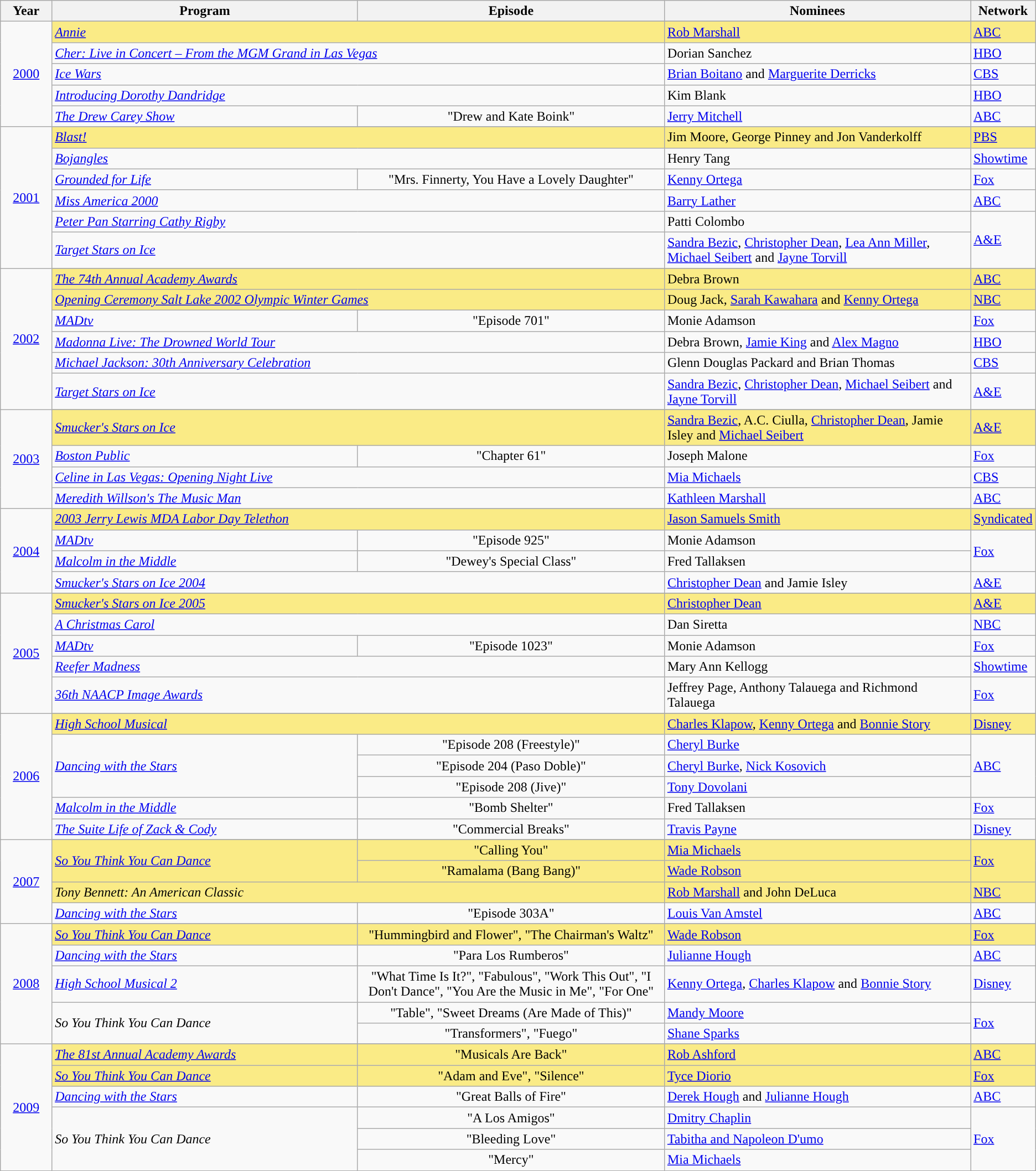<table class="wikitable">
<tr>
<th width="5%">Year</th>
<th width="30%">Program</th>
<th width="30%">Episode</th>
<th width="30%">Nominees</th>
<th width="5%">Network</th>
</tr>
<tr>
<td rowspan="6" style="text-align:center;"><a href='#'>2000</a><br></td>
</tr>
<tr style="background:#FAEB86">
<td colspan=2><em><a href='#'>Annie</a></em></td>
<td><a href='#'>Rob Marshall</a></td>
<td><a href='#'>ABC</a></td>
</tr>
<tr>
<td colspan=2><em><a href='#'>Cher: Live in Concert – From the MGM Grand in Las Vegas</a></em></td>
<td>Dorian Sanchez</td>
<td><a href='#'>HBO</a></td>
</tr>
<tr>
<td colspan=2><em><a href='#'>Ice Wars</a></em></td>
<td><a href='#'>Brian Boitano</a> and <a href='#'>Marguerite Derricks</a></td>
<td><a href='#'>CBS</a></td>
</tr>
<tr>
<td colspan=2><em><a href='#'>Introducing Dorothy Dandridge</a></em></td>
<td>Kim Blank</td>
<td><a href='#'>HBO</a></td>
</tr>
<tr>
<td><em><a href='#'>The Drew Carey Show</a></em></td>
<td align=center>"Drew and Kate Boink"</td>
<td><a href='#'>Jerry Mitchell</a></td>
<td><a href='#'>ABC</a></td>
</tr>
<tr>
<td rowspan="7" style="text-align:center;"><a href='#'>2001</a><br></td>
</tr>
<tr style="background:#FAEB86">
<td colspan=2><em><a href='#'>Blast!</a></em></td>
<td>Jim Moore, George Pinney and Jon Vanderkolff</td>
<td><a href='#'>PBS</a></td>
</tr>
<tr>
<td colspan=2><em><a href='#'>Bojangles</a></em></td>
<td>Henry Tang</td>
<td><a href='#'>Showtime</a></td>
</tr>
<tr>
<td><em><a href='#'>Grounded for Life</a></em></td>
<td align=center>"Mrs. Finnerty, You Have a Lovely Daughter"</td>
<td><a href='#'>Kenny Ortega</a></td>
<td><a href='#'>Fox</a></td>
</tr>
<tr>
<td colspan=2><em><a href='#'>Miss America 2000</a></em></td>
<td><a href='#'>Barry Lather</a></td>
<td><a href='#'>ABC</a></td>
</tr>
<tr>
<td colspan=2><em><a href='#'>Peter Pan Starring Cathy Rigby</a></em></td>
<td>Patti Colombo</td>
<td rowspan=2><a href='#'>A&E</a></td>
</tr>
<tr>
<td colspan=2><em><a href='#'>Target Stars on Ice</a></em></td>
<td><a href='#'>Sandra Bezic</a>, <a href='#'>Christopher Dean</a>, <a href='#'>Lea Ann Miller</a>, <a href='#'>Michael Seibert</a> and <a href='#'>Jayne Torvill</a></td>
</tr>
<tr>
<td rowspan="7" style="text-align:center;"><a href='#'>2002</a><br></td>
</tr>
<tr style="background:#FAEB86">
<td colspan=2><em><a href='#'>The 74th Annual Academy Awards</a></em></td>
<td>Debra Brown</td>
<td><a href='#'>ABC</a></td>
</tr>
<tr style="background:#FAEB86">
<td colspan=2><em><a href='#'>Opening Ceremony Salt Lake 2002 Olympic Winter Games</a></em></td>
<td>Doug Jack, <a href='#'>Sarah Kawahara</a> and <a href='#'>Kenny Ortega</a></td>
<td><a href='#'>NBC</a></td>
</tr>
<tr>
<td><em><a href='#'>MADtv</a></em></td>
<td align=center>"Episode 701"</td>
<td>Monie Adamson</td>
<td><a href='#'>Fox</a></td>
</tr>
<tr>
<td colspan=2><em><a href='#'>Madonna Live: The Drowned World Tour</a></em></td>
<td>Debra Brown, <a href='#'>Jamie King</a> and <a href='#'>Alex Magno</a></td>
<td><a href='#'>HBO</a></td>
</tr>
<tr>
<td colspan=2><em><a href='#'>Michael Jackson: 30th Anniversary Celebration</a></em></td>
<td>Glenn Douglas Packard and Brian Thomas</td>
<td><a href='#'>CBS</a></td>
</tr>
<tr>
<td colspan=2><em><a href='#'>Target Stars on Ice</a></em></td>
<td><a href='#'>Sandra Bezic</a>, <a href='#'>Christopher Dean</a>, <a href='#'>Michael Seibert</a> and <a href='#'>Jayne Torvill</a></td>
<td><a href='#'>A&E</a></td>
</tr>
<tr>
<td rowspan="5" style="text-align:center;"><a href='#'>2003</a><br></td>
</tr>
<tr style="background:#FAEB86">
<td colspan=2><em><a href='#'>Smucker's Stars on Ice</a></em></td>
<td><a href='#'>Sandra Bezic</a>, A.C. Ciulla, <a href='#'>Christopher Dean</a>, Jamie Isley and <a href='#'>Michael Seibert</a></td>
<td><a href='#'>A&E</a></td>
</tr>
<tr>
<td><em><a href='#'>Boston Public</a></em></td>
<td align=center>"Chapter 61"</td>
<td>Joseph Malone</td>
<td><a href='#'>Fox</a></td>
</tr>
<tr>
<td colspan=2><em><a href='#'>Celine in Las Vegas: Opening Night Live</a></em></td>
<td><a href='#'>Mia Michaels</a></td>
<td><a href='#'>CBS</a></td>
</tr>
<tr>
<td colspan=2><em><a href='#'>Meredith Willson's The Music Man</a></em></td>
<td><a href='#'>Kathleen Marshall</a></td>
<td><a href='#'>ABC</a></td>
</tr>
<tr>
<td rowspan="5" style="text-align:center;"><a href='#'>2004</a><br></td>
</tr>
<tr style="background:#FAEB86">
<td colspan=2><em><a href='#'>2003 Jerry Lewis MDA Labor Day Telethon</a></em></td>
<td><a href='#'>Jason Samuels Smith</a></td>
<td><a href='#'>Syndicated</a></td>
</tr>
<tr>
<td><em><a href='#'>MADtv</a></em></td>
<td align=center>"Episode 925"</td>
<td>Monie Adamson</td>
<td rowspan=2><a href='#'>Fox</a></td>
</tr>
<tr>
<td><em><a href='#'>Malcolm in the Middle</a></em></td>
<td align=center>"Dewey's Special Class"</td>
<td>Fred Tallaksen</td>
</tr>
<tr>
<td colspan=2><em><a href='#'>Smucker's Stars on Ice 2004</a></em></td>
<td><a href='#'>Christopher Dean</a> and Jamie Isley</td>
<td><a href='#'>A&E</a></td>
</tr>
<tr>
<td rowspan="6" style="text-align:center;"><a href='#'>2005</a><br></td>
</tr>
<tr style="background:#FAEB86">
<td colspan=2><em><a href='#'>Smucker's Stars on Ice 2005</a></em></td>
<td><a href='#'>Christopher Dean</a></td>
<td><a href='#'>A&E</a></td>
</tr>
<tr>
<td colspan=2><em><a href='#'>A Christmas Carol</a></em></td>
<td>Dan Siretta</td>
<td><a href='#'>NBC</a></td>
</tr>
<tr>
<td><em><a href='#'>MADtv</a></em></td>
<td align=center>"Episode 1023"</td>
<td>Monie Adamson</td>
<td><a href='#'>Fox</a></td>
</tr>
<tr>
<td colspan=2><em><a href='#'>Reefer Madness</a></em></td>
<td>Mary Ann Kellogg</td>
<td><a href='#'>Showtime</a></td>
</tr>
<tr>
<td colspan=2><em><a href='#'>36th NAACP Image Awards</a></em></td>
<td>Jeffrey Page, Anthony Talauega and Richmond Talauega</td>
<td><a href='#'>Fox</a></td>
</tr>
<tr>
<td rowspan="7" style="text-align:center;"><a href='#'>2006</a><br></td>
</tr>
<tr style="background:#FAEB86">
<td colspan=2><em><a href='#'>High School Musical</a></em></td>
<td><a href='#'>Charles Klapow</a>, <a href='#'>Kenny Ortega</a> and <a href='#'>Bonnie Story</a></td>
<td><a href='#'>Disney</a></td>
</tr>
<tr>
<td rowspan=3><em><a href='#'>Dancing with the Stars</a></em></td>
<td align=center>"Episode 208 (Freestyle)"</td>
<td><a href='#'>Cheryl Burke</a></td>
<td rowspan=3><a href='#'>ABC</a></td>
</tr>
<tr>
<td align=center>"Episode 204 (Paso Doble)"</td>
<td><a href='#'>Cheryl Burke</a>, <a href='#'>Nick Kosovich</a></td>
</tr>
<tr>
<td align=center>"Episode 208 (Jive)"</td>
<td><a href='#'>Tony Dovolani</a></td>
</tr>
<tr>
<td><em><a href='#'>Malcolm in the Middle</a></em></td>
<td align=center>"Bomb Shelter"</td>
<td>Fred Tallaksen</td>
<td><a href='#'>Fox</a></td>
</tr>
<tr>
<td><em><a href='#'>The Suite Life of Zack & Cody</a></em></td>
<td align=center>"Commercial Breaks"</td>
<td><a href='#'>Travis Payne</a></td>
<td><a href='#'>Disney</a></td>
</tr>
<tr>
<td rowspan="5" style="text-align:center;"><a href='#'>2007</a><br></td>
</tr>
<tr style="background:#FAEB86">
<td rowspan=2><em><a href='#'>So You Think You Can Dance</a></em></td>
<td align=center>"Calling You"</td>
<td><a href='#'>Mia Michaels</a></td>
<td rowspan=2><a href='#'>Fox</a></td>
</tr>
<tr style="background:#FAEB86">
<td align=center>"Ramalama (Bang Bang)"</td>
<td><a href='#'>Wade Robson</a></td>
</tr>
<tr style="background:#FAEB86">
<td colspan=2><em>Tony Bennett: An American Classic</em></td>
<td><a href='#'>Rob Marshall</a> and John DeLuca</td>
<td><a href='#'>NBC</a></td>
</tr>
<tr>
<td><em><a href='#'>Dancing with the Stars</a></em></td>
<td align=center>"Episode 303A"</td>
<td><a href='#'>Louis Van Amstel</a></td>
<td><a href='#'>ABC</a></td>
</tr>
<tr>
<td rowspan="6" style="text-align:center;"><a href='#'>2008</a><br></td>
</tr>
<tr style="background:#FAEB86">
<td><em><a href='#'>So You Think You Can Dance</a></em></td>
<td align=center>"Hummingbird and Flower", "The Chairman's Waltz"</td>
<td><a href='#'>Wade Robson</a></td>
<td><a href='#'>Fox</a></td>
</tr>
<tr>
<td><em><a href='#'>Dancing with the Stars</a></em></td>
<td align=center>"Para Los Rumberos"</td>
<td><a href='#'>Julianne Hough</a></td>
<td><a href='#'>ABC</a></td>
</tr>
<tr>
<td><em><a href='#'>High School Musical 2</a></em></td>
<td align=center>"What Time Is It?", "Fabulous", "Work This Out", "I Don't Dance", "You Are the Music in Me", "For One"</td>
<td><a href='#'>Kenny Ortega</a>, <a href='#'>Charles Klapow</a> and <a href='#'>Bonnie Story</a></td>
<td><a href='#'>Disney</a></td>
</tr>
<tr>
<td rowspan=2><em>So You Think You Can Dance</em></td>
<td align=center>"Table", "Sweet Dreams (Are Made of This)"</td>
<td><a href='#'>Mandy Moore</a></td>
<td rowspan=2><a href='#'>Fox</a></td>
</tr>
<tr>
<td align=center>"Transformers", "Fuego"</td>
<td><a href='#'>Shane Sparks</a></td>
</tr>
<tr>
<td rowspan="7" style="text-align:center;"><a href='#'>2009</a><br></td>
</tr>
<tr style="background:#FAEB86">
<td><em><a href='#'>The 81st Annual Academy Awards</a></em></td>
<td align=center>"Musicals Are Back"</td>
<td><a href='#'>Rob Ashford</a></td>
<td><a href='#'>ABC</a></td>
</tr>
<tr style="background:#FAEB86">
<td><em><a href='#'>So You Think You Can Dance</a></em></td>
<td align=center>"Adam and Eve", "Silence"</td>
<td><a href='#'>Tyce Diorio</a></td>
<td><a href='#'>Fox</a></td>
</tr>
<tr>
<td><em><a href='#'>Dancing with the Stars</a></em></td>
<td align=center>"Great Balls of Fire"</td>
<td><a href='#'>Derek Hough</a> and <a href='#'>Julianne Hough</a></td>
<td><a href='#'>ABC</a></td>
</tr>
<tr>
<td rowspan=3><em>So You Think You Can Dance</em></td>
<td align=center>"A Los Amigos"</td>
<td><a href='#'>Dmitry Chaplin</a></td>
<td rowspan=3><a href='#'>Fox</a></td>
</tr>
<tr>
<td align=center>"Bleeding Love"</td>
<td><a href='#'>Tabitha and Napoleon D'umo</a></td>
</tr>
<tr>
<td align=center>"Mercy"</td>
<td><a href='#'>Mia Michaels</a></td>
</tr>
</table>
